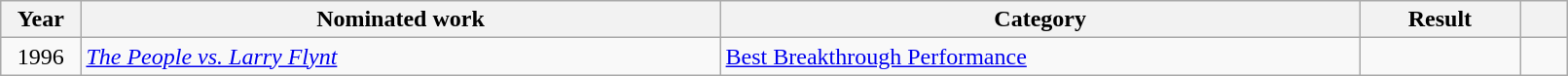<table class="wikitable" style="width: 85%;">
<tr>
<th width=5%>Year</th>
<th style="width:40%;">Nominated work</th>
<th style="width:40%;">Category</th>
<th style="width:10%;">Result</th>
<th width=3%></th>
</tr>
<tr>
<td style="text-align:center;">1996</td>
<td style="text-align:left;"><em><a href='#'>The People vs. Larry Flynt</a></em></td>
<td><a href='#'>Best Breakthrough Performance</a></td>
<td></td>
<td style="text-align:center;"></td>
</tr>
</table>
